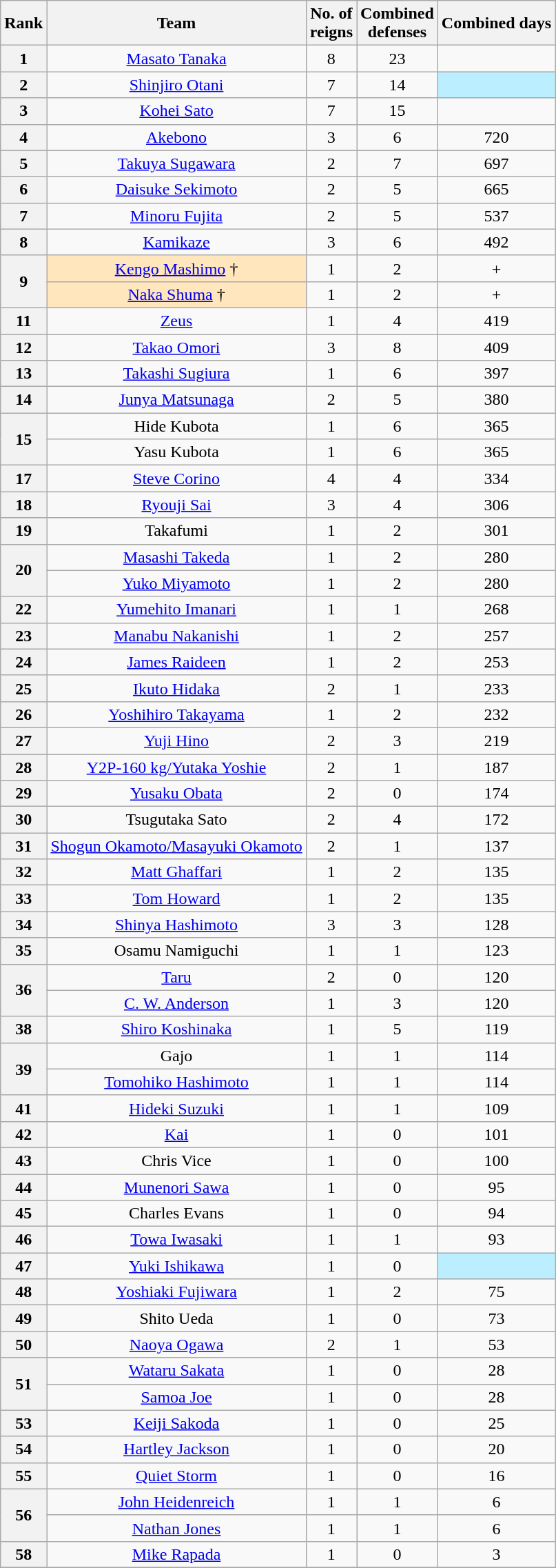<table class="wikitable sortable" style="text-align: center">
<tr>
<th>Rank</th>
<th>Team</th>
<th>No. of<br>reigns</th>
<th>Combined<br>defenses</th>
<th>Combined days</th>
</tr>
<tr>
<th>1</th>
<td><a href='#'>Masato Tanaka</a></td>
<td>8</td>
<td>23</td>
<td></td>
</tr>
<tr>
<th>2</th>
<td><a href='#'>Shinjiro Otani</a></td>
<td>7</td>
<td>14</td>
<td style="background-color:#bbeeff"></td>
</tr>
<tr>
<th>3</th>
<td><a href='#'>Kohei Sato</a></td>
<td>7</td>
<td>15</td>
<td></td>
</tr>
<tr>
<th>4</th>
<td><a href='#'>Akebono</a></td>
<td>3</td>
<td>6</td>
<td>720</td>
</tr>
<tr>
<th>5</th>
<td><a href='#'>Takuya Sugawara</a></td>
<td>2</td>
<td>7</td>
<td>697</td>
</tr>
<tr>
<th>6</th>
<td><a href='#'>Daisuke Sekimoto</a></td>
<td>2</td>
<td>5</td>
<td>665</td>
</tr>
<tr>
<th>7</th>
<td><a href='#'>Minoru Fujita</a></td>
<td>2</td>
<td>5</td>
<td>537</td>
</tr>
<tr>
<th>8</th>
<td><a href='#'>Kamikaze</a></td>
<td>3</td>
<td>6</td>
<td>492</td>
</tr>
<tr>
<th rowspan=2>9</th>
<td style="background-color:#FFE6BD"><a href='#'>Kengo Mashimo</a> †</td>
<td>1</td>
<td>2</td>
<td>+</td>
</tr>
<tr>
<td style="background-color:#FFE6BD"><a href='#'>Naka Shuma</a> †</td>
<td>1</td>
<td>2</td>
<td>+</td>
</tr>
<tr>
<th>11</th>
<td><a href='#'>Zeus</a></td>
<td>1</td>
<td>4</td>
<td>419</td>
</tr>
<tr>
<th>12</th>
<td><a href='#'>Takao Omori</a></td>
<td>3</td>
<td>8</td>
<td>409</td>
</tr>
<tr>
<th>13</th>
<td><a href='#'>Takashi Sugiura</a></td>
<td>1</td>
<td>6</td>
<td>397</td>
</tr>
<tr>
<th>14</th>
<td><a href='#'>Junya Matsunaga</a></td>
<td>2</td>
<td>5</td>
<td>380</td>
</tr>
<tr>
<th rowspan=2>15</th>
<td>Hide Kubota</td>
<td>1</td>
<td>6</td>
<td>365</td>
</tr>
<tr>
<td>Yasu Kubota</td>
<td>1</td>
<td>6</td>
<td>365</td>
</tr>
<tr>
<th>17</th>
<td><a href='#'>Steve Corino</a></td>
<td>4</td>
<td>4</td>
<td>334</td>
</tr>
<tr>
<th>18</th>
<td><a href='#'>Ryouji Sai</a></td>
<td>3</td>
<td>4</td>
<td>306</td>
</tr>
<tr>
<th>19</th>
<td>Takafumi</td>
<td>1</td>
<td>2</td>
<td>301</td>
</tr>
<tr>
<th rowspan=2>20</th>
<td><a href='#'>Masashi Takeda</a></td>
<td>1</td>
<td>2</td>
<td>280</td>
</tr>
<tr>
<td><a href='#'>Yuko Miyamoto</a></td>
<td>1</td>
<td>2</td>
<td>280</td>
</tr>
<tr>
<th>22</th>
<td><a href='#'>Yumehito Imanari</a></td>
<td>1</td>
<td>1</td>
<td>268</td>
</tr>
<tr>
<th>23</th>
<td><a href='#'>Manabu Nakanishi</a></td>
<td>1</td>
<td>2</td>
<td>257</td>
</tr>
<tr>
<th>24</th>
<td><a href='#'>James Raideen</a></td>
<td>1</td>
<td>2</td>
<td>253</td>
</tr>
<tr>
<th>25</th>
<td><a href='#'>Ikuto Hidaka</a></td>
<td>2</td>
<td>1</td>
<td>233</td>
</tr>
<tr>
<th>26</th>
<td><a href='#'>Yoshihiro Takayama</a></td>
<td>1</td>
<td>2</td>
<td>232</td>
</tr>
<tr>
<th>27</th>
<td><a href='#'>Yuji Hino</a></td>
<td>2</td>
<td>3</td>
<td>219</td>
</tr>
<tr>
<th>28</th>
<td><a href='#'>Y2P-160 kg/Yutaka Yoshie</a></td>
<td>2</td>
<td>1</td>
<td>187</td>
</tr>
<tr>
<th>29</th>
<td><a href='#'>Yusaku Obata</a></td>
<td>2</td>
<td>0</td>
<td>174</td>
</tr>
<tr>
<th>30</th>
<td>Tsugutaka Sato</td>
<td>2</td>
<td>4</td>
<td>172</td>
</tr>
<tr>
<th>31</th>
<td><a href='#'>Shogun Okamoto/Masayuki Okamoto</a></td>
<td>2</td>
<td>1</td>
<td>137</td>
</tr>
<tr>
<th>32</th>
<td><a href='#'>Matt Ghaffari</a></td>
<td>1</td>
<td>2</td>
<td>135</td>
</tr>
<tr>
<th>33</th>
<td><a href='#'>Tom Howard</a></td>
<td>1</td>
<td>2</td>
<td>135</td>
</tr>
<tr>
<th>34</th>
<td><a href='#'>Shinya Hashimoto</a></td>
<td>3</td>
<td>3</td>
<td>128</td>
</tr>
<tr>
<th>35</th>
<td>Osamu Namiguchi</td>
<td>1</td>
<td>1</td>
<td>123</td>
</tr>
<tr>
<th rowspan=2>36</th>
<td><a href='#'>Taru</a></td>
<td>2</td>
<td>0</td>
<td>120</td>
</tr>
<tr>
<td><a href='#'>C. W. Anderson</a></td>
<td>1</td>
<td>3</td>
<td>120</td>
</tr>
<tr>
<th>38</th>
<td><a href='#'>Shiro Koshinaka</a></td>
<td>1</td>
<td>5</td>
<td>119</td>
</tr>
<tr>
<th rowspan=2>39</th>
<td>Gajo</td>
<td>1</td>
<td>1</td>
<td>114</td>
</tr>
<tr>
<td><a href='#'>Tomohiko Hashimoto</a></td>
<td>1</td>
<td>1</td>
<td>114</td>
</tr>
<tr>
<th>41</th>
<td><a href='#'>Hideki Suzuki</a></td>
<td>1</td>
<td>1</td>
<td>109</td>
</tr>
<tr>
<th>42</th>
<td><a href='#'>Kai</a></td>
<td>1</td>
<td>0</td>
<td>101</td>
</tr>
<tr>
<th>43</th>
<td>Chris Vice</td>
<td>1</td>
<td>0</td>
<td>100</td>
</tr>
<tr>
<th>44</th>
<td><a href='#'>Munenori Sawa</a></td>
<td>1</td>
<td>0</td>
<td>95</td>
</tr>
<tr>
<th>45</th>
<td>Charles Evans</td>
<td>1</td>
<td>0</td>
<td>94</td>
</tr>
<tr>
<th>46</th>
<td><a href='#'>Towa Iwasaki</a></td>
<td>1</td>
<td>1</td>
<td>93</td>
</tr>
<tr>
<th>47</th>
<td><a href='#'>Yuki Ishikawa</a></td>
<td>1</td>
<td>0</td>
<td style="background-color:#bbeeff"></td>
</tr>
<tr>
<th>48</th>
<td><a href='#'>Yoshiaki Fujiwara</a></td>
<td>1</td>
<td>2</td>
<td>75</td>
</tr>
<tr>
<th>49</th>
<td>Shito Ueda</td>
<td>1</td>
<td>0</td>
<td>73</td>
</tr>
<tr>
<th>50</th>
<td><a href='#'>Naoya Ogawa</a></td>
<td>2</td>
<td>1</td>
<td>53</td>
</tr>
<tr>
<th rowspan=2>51</th>
<td><a href='#'>Wataru Sakata</a></td>
<td>1</td>
<td>0</td>
<td>28</td>
</tr>
<tr>
<td><a href='#'>Samoa Joe</a></td>
<td>1</td>
<td>0</td>
<td>28</td>
</tr>
<tr>
<th>53</th>
<td><a href='#'>Keiji Sakoda</a></td>
<td>1</td>
<td>0</td>
<td>25</td>
</tr>
<tr>
<th>54</th>
<td><a href='#'>Hartley Jackson</a></td>
<td>1</td>
<td>0</td>
<td>20</td>
</tr>
<tr>
<th>55</th>
<td><a href='#'>Quiet Storm</a></td>
<td>1</td>
<td>0</td>
<td>16</td>
</tr>
<tr>
<th rowspan=2>56</th>
<td><a href='#'>John Heidenreich</a></td>
<td>1</td>
<td>1</td>
<td>6</td>
</tr>
<tr>
<td><a href='#'>Nathan Jones</a></td>
<td>1</td>
<td>1</td>
<td>6</td>
</tr>
<tr>
<th>58</th>
<td><a href='#'>Mike Rapada</a></td>
<td>1</td>
<td>0</td>
<td>3</td>
</tr>
<tr>
</tr>
</table>
